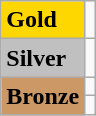<table class="wikitable">
<tr>
<td bgcolor="gold"><strong>Gold</strong></td>
<td></td>
</tr>
<tr>
<td bgcolor="silver"><strong>Silver</strong></td>
<td></td>
</tr>
<tr>
<td rowspan="2" bgcolor="#cc9966"><strong>Bronze</strong></td>
<td></td>
</tr>
<tr>
<td></td>
</tr>
</table>
